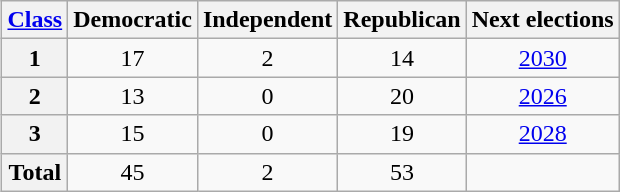<table class="wikitable" style="float:right; margin-left:1em; text-align:center;">
<tr>
<th scope="col"><a href='#'>Class</a></th>
<th scope="col">Democratic</th>
<th scope="col">Independent</th>
<th scope="col">Republican</th>
<th scope="col">Next elections</th>
</tr>
<tr>
<th scope="row">1</th>
<td>17</td>
<td>2</td>
<td>14</td>
<td><a href='#'>2030</a></td>
</tr>
<tr>
<th scope="row">2</th>
<td>13</td>
<td>0</td>
<td>20</td>
<td><a href='#'>2026</a></td>
</tr>
<tr>
<th scope="row">3</th>
<td>15</td>
<td>0</td>
<td>19</td>
<td><a href='#'>2028</a></td>
</tr>
<tr>
<th scope="row">Total</th>
<td>45</td>
<td>2</td>
<td>53</td>
<td></td>
</tr>
</table>
